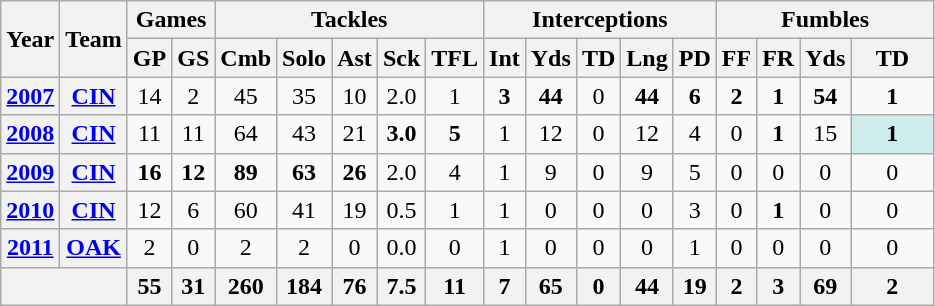<table class="wikitable" style="text-align:center">
<tr>
<th rowspan="2">Year</th>
<th rowspan="2">Team</th>
<th colspan="2">Games</th>
<th colspan="5">Tackles</th>
<th colspan="5">Interceptions</th>
<th colspan="4">Fumbles</th>
</tr>
<tr>
<th>GP</th>
<th>GS</th>
<th>Cmb</th>
<th>Solo</th>
<th>Ast</th>
<th>Sck</th>
<th>TFL</th>
<th>Int</th>
<th>Yds</th>
<th>TD</th>
<th>Lng</th>
<th>PD</th>
<th>FF</th>
<th>FR</th>
<th>Yds</th>
<th>TD</th>
</tr>
<tr>
<th><a href='#'>2007</a></th>
<th><a href='#'>CIN</a></th>
<td>14</td>
<td>2</td>
<td>45</td>
<td>35</td>
<td>10</td>
<td>2.0</td>
<td>1</td>
<td><strong>3</strong></td>
<td><strong>44</strong></td>
<td>0</td>
<td><strong>44</strong></td>
<td><strong>6</strong></td>
<td><strong>2</strong></td>
<td><strong>1</strong></td>
<td><strong>54</strong></td>
<td><strong>1</strong></td>
</tr>
<tr>
<th><a href='#'>2008</a></th>
<th><a href='#'>CIN</a></th>
<td>11</td>
<td>11</td>
<td>64</td>
<td>43</td>
<td>21</td>
<td><strong>3.0</strong></td>
<td><strong>5</strong></td>
<td>1</td>
<td>12</td>
<td>0</td>
<td>12</td>
<td>4</td>
<td>0</td>
<td><strong>1</strong></td>
<td>15</td>
<td style="background:#cfecec; width:3em;"><strong>1</strong></td>
</tr>
<tr>
<th><a href='#'>2009</a></th>
<th><a href='#'>CIN</a></th>
<td><strong>16</strong></td>
<td><strong>12</strong></td>
<td><strong>89</strong></td>
<td><strong>63</strong></td>
<td><strong>26</strong></td>
<td>2.0</td>
<td>4</td>
<td>1</td>
<td>9</td>
<td>0</td>
<td>9</td>
<td>5</td>
<td>0</td>
<td>0</td>
<td>0</td>
<td>0</td>
</tr>
<tr>
<th><a href='#'>2010</a></th>
<th><a href='#'>CIN</a></th>
<td>12</td>
<td>6</td>
<td>60</td>
<td>41</td>
<td>19</td>
<td>0.5</td>
<td>1</td>
<td>1</td>
<td>0</td>
<td>0</td>
<td>0</td>
<td>3</td>
<td>0</td>
<td><strong>1</strong></td>
<td>0</td>
<td>0</td>
</tr>
<tr>
<th><a href='#'>2011</a></th>
<th><a href='#'>OAK</a></th>
<td>2</td>
<td>0</td>
<td>2</td>
<td>2</td>
<td>0</td>
<td>0.0</td>
<td>0</td>
<td>1</td>
<td>0</td>
<td>0</td>
<td>0</td>
<td>1</td>
<td>0</td>
<td>0</td>
<td>0</td>
<td>0</td>
</tr>
<tr>
<th colspan="2"></th>
<th>55</th>
<th>31</th>
<th>260</th>
<th>184</th>
<th>76</th>
<th>7.5</th>
<th>11</th>
<th>7</th>
<th>65</th>
<th>0</th>
<th>44</th>
<th>19</th>
<th>2</th>
<th>3</th>
<th>69</th>
<th>2</th>
</tr>
</table>
